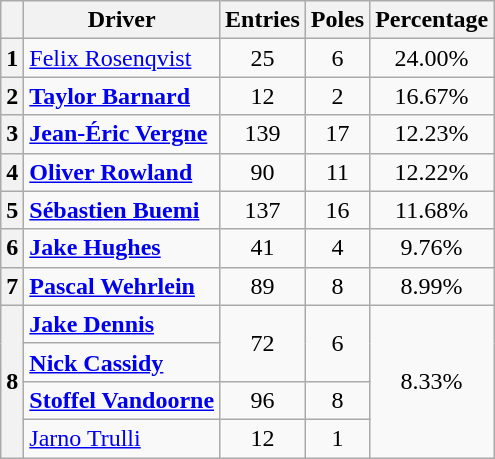<table class="wikitable" style="text-align:center">
<tr>
<th></th>
<th>Driver</th>
<th>Entries</th>
<th>Poles</th>
<th>Percentage</th>
</tr>
<tr>
<th>1</th>
<td align=left> <a href='#'>Felix Rosenqvist</a></td>
<td>25</td>
<td>6</td>
<td>24.00%</td>
</tr>
<tr>
<th>2</th>
<td align=left> <strong><a href='#'>Taylor Barnard</a></strong></td>
<td>12</td>
<td>2</td>
<td>16.67%</td>
</tr>
<tr>
<th>3</th>
<td align=left> <strong><a href='#'>Jean-Éric Vergne</a></strong></td>
<td>139</td>
<td>17</td>
<td>12.23%</td>
</tr>
<tr>
<th>4</th>
<td align=left> <strong><a href='#'>Oliver Rowland</a></strong></td>
<td>90</td>
<td>11</td>
<td>12.22%</td>
</tr>
<tr>
<th>5</th>
<td align=left> <strong><a href='#'>Sébastien Buemi</a></strong></td>
<td>137</td>
<td>16</td>
<td>11.68%</td>
</tr>
<tr>
<th>6</th>
<td align=left> <strong><a href='#'>Jake Hughes</a></strong></td>
<td>41</td>
<td>4</td>
<td>9.76%</td>
</tr>
<tr>
<th>7</th>
<td align=left> <strong><a href='#'>Pascal Wehrlein</a></strong></td>
<td>89</td>
<td>8</td>
<td>8.99%</td>
</tr>
<tr>
<th rowspan=4>8</th>
<td align=left> <strong><a href='#'>Jake Dennis</a></strong></td>
<td rowspan=2>72</td>
<td rowspan=2>6</td>
<td rowspan=4>8.33%</td>
</tr>
<tr>
<td align=left> <strong><a href='#'>Nick Cassidy</a></strong></td>
</tr>
<tr>
<td align=left> <strong><a href='#'>Stoffel Vandoorne</a></strong></td>
<td>96</td>
<td>8</td>
</tr>
<tr>
<td align=left> <a href='#'>Jarno Trulli</a></td>
<td>12</td>
<td>1</td>
</tr>
</table>
